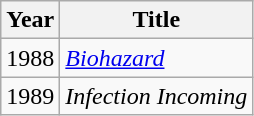<table class="wikitable">
<tr>
<th>Year</th>
<th>Title</th>
</tr>
<tr>
<td>1988</td>
<td><em><a href='#'>Biohazard</a></em></td>
</tr>
<tr>
<td>1989</td>
<td><em>Infection Incoming</em></td>
</tr>
</table>
